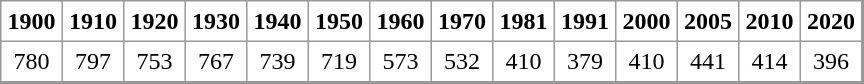<table align="center" rules="all" cellspacing="0" cellpadding="4" style="border: 1px solid #999; border-right: 2px solid #999; border-bottom:2px solid #999">
<tr>
<th>1900</th>
<th>1910</th>
<th>1920</th>
<th>1930</th>
<th>1940</th>
<th>1950</th>
<th>1960</th>
<th>1970</th>
<th>1981</th>
<th>1991</th>
<th>2000</th>
<th>2005</th>
<th>2010</th>
<th>2020</th>
</tr>
<tr>
<td align="center">780</td>
<td align="center">797</td>
<td align="center">753</td>
<td align="center">767</td>
<td align="center">739</td>
<td align="center">719</td>
<td align="center">573</td>
<td align="center">532</td>
<td align="center">410</td>
<td align="center">379</td>
<td align="center">410</td>
<td align="center">441</td>
<td align="center">414</td>
<td align="center">396</td>
</tr>
</table>
